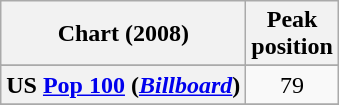<table class="wikitable sortable plainrowheaders" style="text-align:center">
<tr>
<th>Chart (2008)</th>
<th>Peak<br>position</th>
</tr>
<tr>
</tr>
<tr>
</tr>
<tr>
</tr>
<tr>
<th scope="row">US <a href='#'>Pop 100</a> (<a href='#'><em>Billboard</em></a>)</th>
<td>79</td>
</tr>
<tr>
</tr>
</table>
